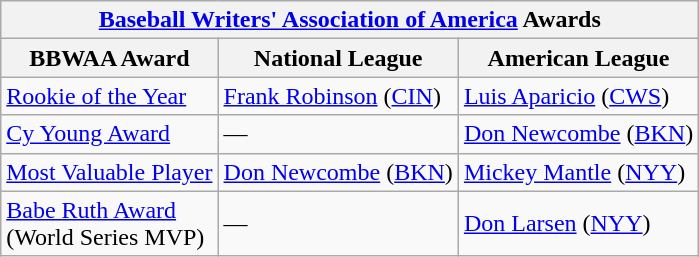<table class="wikitable">
<tr>
<th colspan="3"><a href='#'>Baseball Writers' Association of America</a> Awards</th>
</tr>
<tr>
<th>BBWAA Award</th>
<th>National League</th>
<th>American League</th>
</tr>
<tr>
<td><a href='#'>Rookie of the Year</a></td>
<td><a href='#'>Frank Robinson</a> (<a href='#'>CIN</a>)</td>
<td><a href='#'>Luis Aparicio</a> (<a href='#'>CWS</a>)</td>
</tr>
<tr>
<td><a href='#'>Cy Young Award</a></td>
<td>—</td>
<td><a href='#'>Don Newcombe</a> (<a href='#'>BKN</a>)</td>
</tr>
<tr>
<td><a href='#'>Most Valuable Player</a></td>
<td><a href='#'>Don Newcombe</a> (<a href='#'>BKN</a>)</td>
<td><a href='#'>Mickey Mantle</a> (<a href='#'>NYY</a>)</td>
</tr>
<tr>
<td><a href='#'>Babe Ruth Award</a><br>(World Series MVP)</td>
<td>—</td>
<td><a href='#'>Don Larsen</a> (<a href='#'>NYY</a>)</td>
</tr>
</table>
